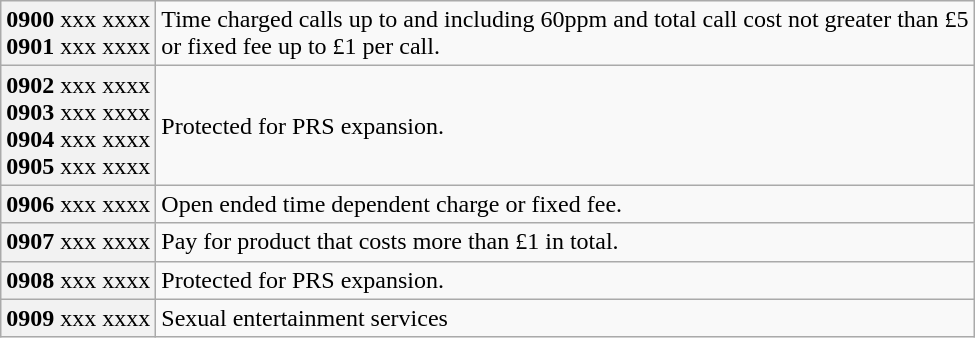<table class="wikitable" style="width: auto; margin-left: 1.5em;">
<tr>
<th scope="row" style="font-weight: normal;"><strong>0900</strong> xxx xxxx<br><strong>0901</strong> xxx xxxx</th>
<td>Time charged calls up to and including 60ppm and total call cost not greater than £5<br>or fixed fee up to £1 per call.</td>
</tr>
<tr>
<th scope="row" style="font-weight: normal;"><strong>0902</strong> xxx xxxx<br><strong>0903</strong> xxx xxxx<br><strong>0904</strong> xxx xxxx<br><strong>0905</strong> xxx xxxx</th>
<td>Protected for PRS expansion.</td>
</tr>
<tr>
<th scope="row" style="font-weight: normal;"><strong>0906</strong> xxx xxxx</th>
<td>Open ended time dependent charge or fixed fee.</td>
</tr>
<tr>
<th scope="row" style="font-weight: normal;"><strong>0907</strong> xxx xxxx</th>
<td>Pay for product that costs more than £1 in total.</td>
</tr>
<tr>
<th scope="row" style="font-weight: normal;"><strong>0908</strong> xxx xxxx</th>
<td>Protected for PRS expansion.</td>
</tr>
<tr>
<th scope="row" style="font-weight: normal;"><strong>0909</strong> xxx xxxx</th>
<td>Sexual entertainment services</td>
</tr>
</table>
